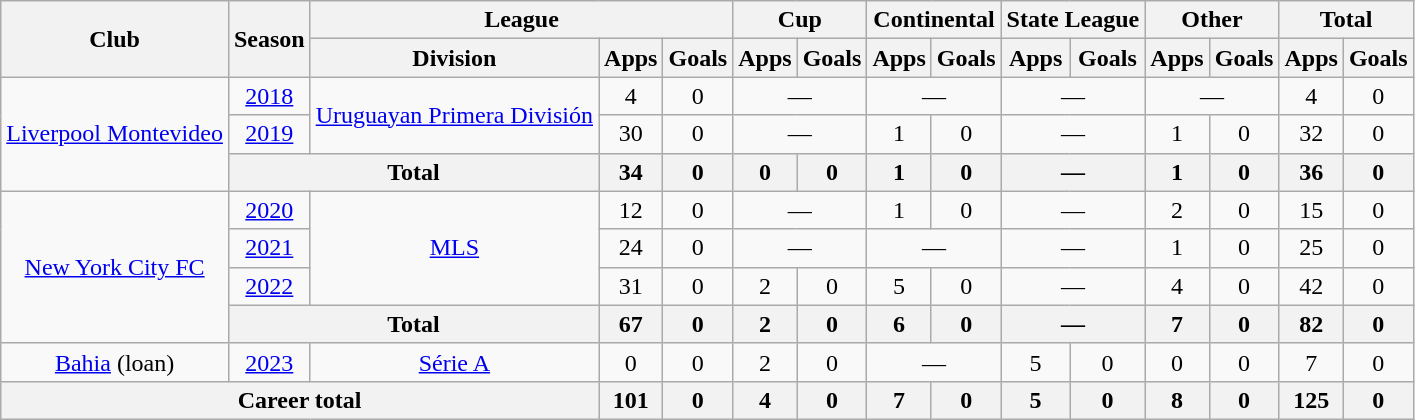<table class="wikitable" Style="text-align: center">
<tr>
<th rowspan="2">Club</th>
<th rowspan="2">Season</th>
<th colspan="3">League</th>
<th colspan="2">Cup</th>
<th colspan="2">Continental</th>
<th colspan="2">State League</th>
<th colspan="2">Other</th>
<th colspan="2">Total</th>
</tr>
<tr>
<th>Division</th>
<th>Apps</th>
<th>Goals</th>
<th>Apps</th>
<th>Goals</th>
<th>Apps</th>
<th>Goals</th>
<th>Apps</th>
<th>Goals</th>
<th>Apps</th>
<th>Goals</th>
<th>Apps</th>
<th>Goals</th>
</tr>
<tr>
<td rowspan="3"><a href='#'>Liverpool Montevideo</a></td>
<td><a href='#'>2018</a></td>
<td rowspan="2"><a href='#'>Uruguayan Primera División</a></td>
<td>4</td>
<td>0</td>
<td colspan="2">—</td>
<td colspan="2">—</td>
<td colspan="2">—</td>
<td colspan="2">—</td>
<td>4</td>
<td>0</td>
</tr>
<tr>
<td><a href='#'>2019</a></td>
<td>30</td>
<td>0</td>
<td colspan="2">—</td>
<td>1</td>
<td>0</td>
<td colspan="2">—</td>
<td>1</td>
<td>0</td>
<td>32</td>
<td>0</td>
</tr>
<tr>
<th colspan="2">Total</th>
<th>34</th>
<th>0</th>
<th>0</th>
<th>0</th>
<th>1</th>
<th>0</th>
<th colspan="2">—</th>
<th>1</th>
<th>0</th>
<th>36</th>
<th>0</th>
</tr>
<tr>
<td rowspan="4"><a href='#'>New York City FC</a></td>
<td><a href='#'>2020</a></td>
<td rowspan="3"><a href='#'>MLS</a></td>
<td>12</td>
<td>0</td>
<td colspan="2">—</td>
<td>1</td>
<td>0</td>
<td colspan="2">—</td>
<td>2</td>
<td>0</td>
<td>15</td>
<td>0</td>
</tr>
<tr>
<td><a href='#'>2021</a></td>
<td>24</td>
<td>0</td>
<td colspan="2">—</td>
<td colspan="2">—</td>
<td colspan="2">—</td>
<td>1</td>
<td>0</td>
<td>25</td>
<td>0</td>
</tr>
<tr>
<td><a href='#'>2022</a></td>
<td>31</td>
<td>0</td>
<td>2</td>
<td>0</td>
<td>5</td>
<td>0</td>
<td colspan="2">—</td>
<td>4</td>
<td>0</td>
<td>42</td>
<td>0</td>
</tr>
<tr>
<th colspan="2">Total</th>
<th>67</th>
<th>0</th>
<th>2</th>
<th>0</th>
<th>6</th>
<th>0</th>
<th colspan="2">—</th>
<th>7</th>
<th>0</th>
<th>82</th>
<th>0</th>
</tr>
<tr>
<td><a href='#'>Bahia</a> (loan)</td>
<td><a href='#'>2023</a></td>
<td><a href='#'>Série A</a></td>
<td>0</td>
<td>0</td>
<td>2</td>
<td>0</td>
<td colspan="2">—</td>
<td>5</td>
<td>0</td>
<td>0</td>
<td>0</td>
<td>7</td>
<td>0</td>
</tr>
<tr>
<th colspan="3">Career total</th>
<th>101</th>
<th>0</th>
<th>4</th>
<th>0</th>
<th>7</th>
<th>0</th>
<th>5</th>
<th>0</th>
<th>8</th>
<th>0</th>
<th>125</th>
<th>0</th>
</tr>
</table>
